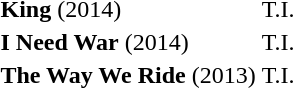<table class="creditList creditByType">
<tr>
<td></td>
<td><strong>King</strong> (2014)</td>
<td>T.I.</td>
</tr>
<tr>
<td></td>
<td><strong>I Need War</strong> (2014)</td>
<td>T.I.</td>
</tr>
<tr>
<td></td>
<td><strong>The Way We Ride</strong> (2013)</td>
<td>T.I.</td>
</tr>
</table>
